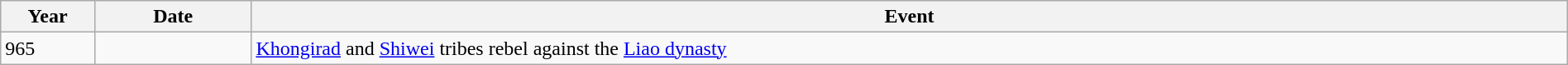<table class="wikitable" width="100%">
<tr>
<th style="width:6%">Year</th>
<th style="width:10%">Date</th>
<th>Event</th>
</tr>
<tr>
<td>965</td>
<td></td>
<td><a href='#'>Khongirad</a> and <a href='#'>Shiwei</a> tribes rebel against the <a href='#'>Liao dynasty</a></td>
</tr>
</table>
